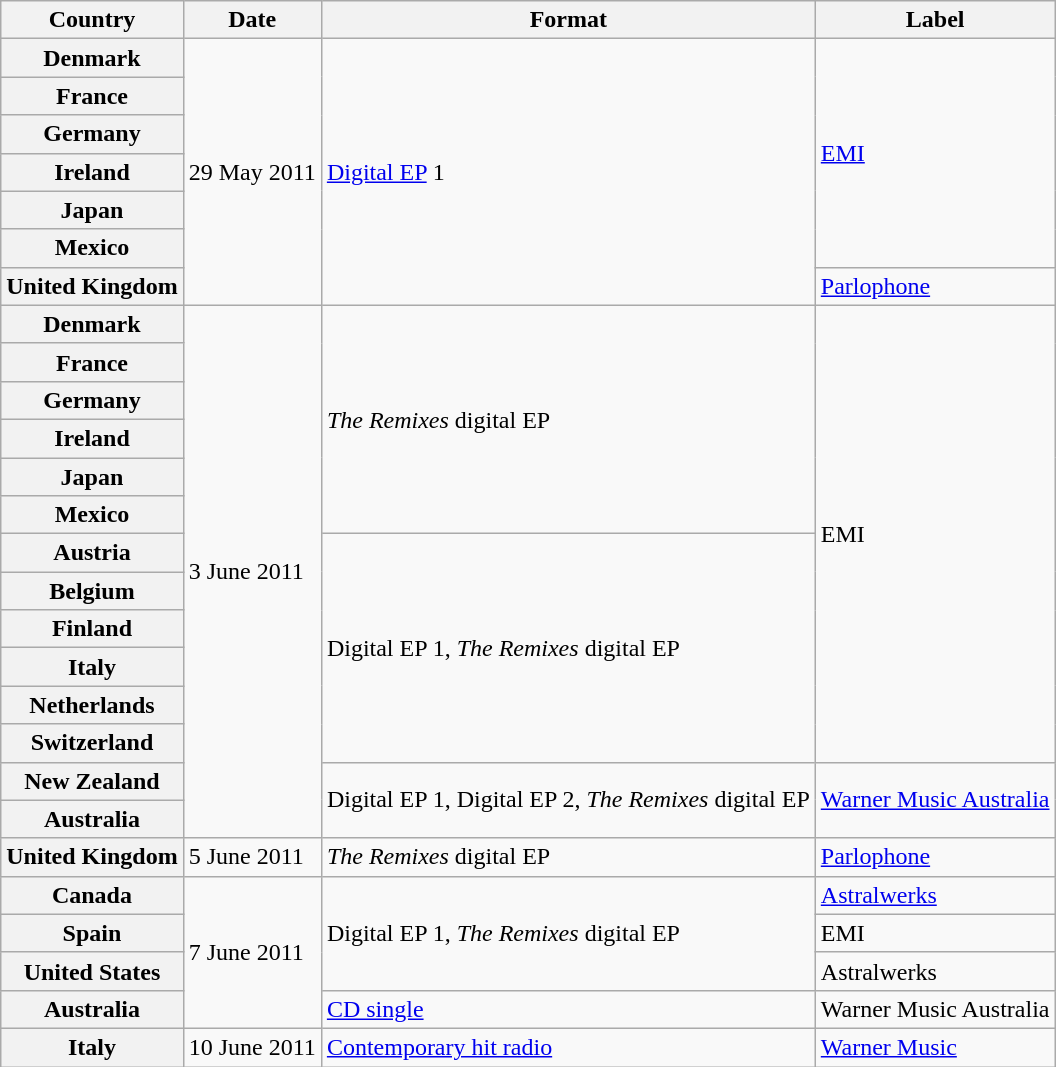<table class="wikitable plainrowheaders">
<tr>
<th scope="col">Country</th>
<th scope="col">Date</th>
<th scope="col">Format</th>
<th scope="col">Label</th>
</tr>
<tr>
<th scope="row">Denmark</th>
<td rowspan="7">29 May 2011</td>
<td rowspan="7"><a href='#'>Digital EP</a> 1</td>
<td rowspan="6"><a href='#'>EMI</a></td>
</tr>
<tr>
<th scope="row">France</th>
</tr>
<tr>
<th scope="row">Germany</th>
</tr>
<tr>
<th scope="row">Ireland</th>
</tr>
<tr>
<th scope="row">Japan</th>
</tr>
<tr>
<th scope="row">Mexico</th>
</tr>
<tr>
<th scope="row">United Kingdom</th>
<td><a href='#'>Parlophone</a></td>
</tr>
<tr>
<th scope="row">Denmark</th>
<td rowspan="14">3 June 2011</td>
<td rowspan="6"><em>The Remixes</em> digital EP</td>
<td rowspan="12">EMI</td>
</tr>
<tr>
<th scope="row">France</th>
</tr>
<tr>
<th scope="row">Germany</th>
</tr>
<tr>
<th scope="row">Ireland</th>
</tr>
<tr>
<th scope="row">Japan</th>
</tr>
<tr>
<th scope="row">Mexico</th>
</tr>
<tr>
<th scope="row">Austria</th>
<td rowspan="6">Digital EP 1, <em>The Remixes</em> digital EP</td>
</tr>
<tr>
<th scope="row">Belgium</th>
</tr>
<tr>
<th scope="row">Finland</th>
</tr>
<tr>
<th scope="row">Italy</th>
</tr>
<tr>
<th scope="row">Netherlands</th>
</tr>
<tr>
<th scope="row">Switzerland</th>
</tr>
<tr>
<th scope="row">New Zealand</th>
<td rowspan="2">Digital EP 1, Digital EP 2, <em>The Remixes</em> digital EP</td>
<td rowspan="2"><a href='#'>Warner Music Australia</a></td>
</tr>
<tr>
<th scope="row">Australia</th>
</tr>
<tr>
<th scope="row">United Kingdom</th>
<td>5 June 2011</td>
<td><em>The Remixes</em> digital EP</td>
<td><a href='#'>Parlophone</a></td>
</tr>
<tr>
<th scope="row">Canada</th>
<td rowspan="4">7 June 2011</td>
<td rowspan="3">Digital EP 1, <em>The Remixes</em> digital EP</td>
<td><a href='#'>Astralwerks</a></td>
</tr>
<tr>
<th scope="row">Spain</th>
<td>EMI</td>
</tr>
<tr>
<th scope="row">United States</th>
<td>Astralwerks</td>
</tr>
<tr>
<th scope="row">Australia</th>
<td><a href='#'>CD single</a></td>
<td>Warner Music Australia</td>
</tr>
<tr>
<th scope="row">Italy</th>
<td>10 June 2011</td>
<td><a href='#'>Contemporary hit radio</a></td>
<td><a href='#'>Warner Music</a></td>
</tr>
</table>
